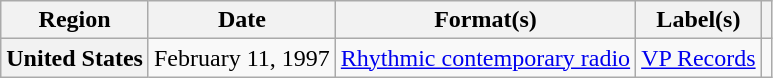<table class="wikitable plainrowheaders">
<tr>
<th scope="col">Region</th>
<th scope="col">Date</th>
<th scope="col">Format(s)</th>
<th scope="col">Label(s)</th>
<th scope="col"></th>
</tr>
<tr>
<th scope="row">United States</th>
<td>February 11, 1997</td>
<td><a href='#'>Rhythmic contemporary radio</a></td>
<td><a href='#'>VP Records</a></td>
<td></td>
</tr>
</table>
